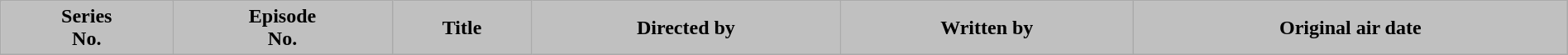<table class="wikitable plainrowheaders" style="width:100%;">
<tr>
<th style="background:silver;">Series<br>No.</th>
<th style="background:silver;">Episode<br>No.</th>
<th style="background:silver;">Title</th>
<th style="background:silver;">Directed by</th>
<th style="background:silver;">Written by</th>
<th style="background:silver;">Original air date<br>





</th>
</tr>
</table>
